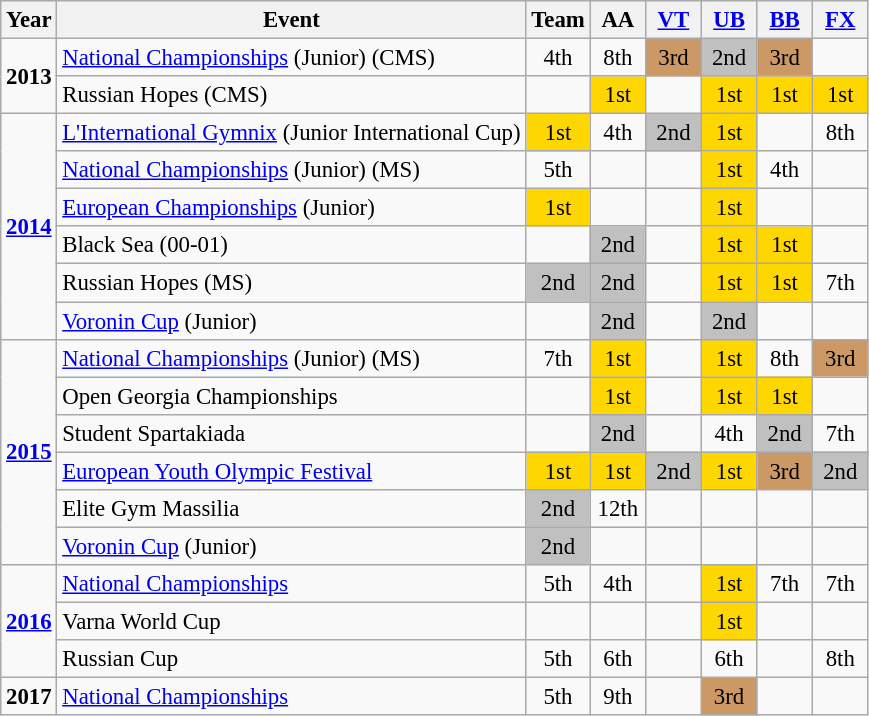<table class="wikitable" style="text-align:center; font-size: 95%;">
<tr>
<th>Year</th>
<th>Event</th>
<th style="width:30px;">Team</th>
<th style="width:30px;">AA</th>
<th style="width:30px;"><a href='#'>VT</a></th>
<th style="width:30px;"><a href='#'>UB</a></th>
<th style="width:30px;"><a href='#'>BB</a></th>
<th style="width:30px;"><a href='#'>FX</a></th>
</tr>
<tr>
<td rowspan="2"><strong>2013</strong></td>
<td align=left><a href='#'>National Championships</a> (Junior) (CMS)</td>
<td>4th</td>
<td>8th</td>
<td style="background:#c96;">3rd</td>
<td style="background:silver;">2nd</td>
<td style="background:#c96;">3rd</td>
<td></td>
</tr>
<tr>
<td align=left>Russian Hopes (CMS)</td>
<td></td>
<td style="background: gold">1st</td>
<td></td>
<td style="background: gold">1st</td>
<td style="background: gold">1st</td>
<td style="background: gold">1st</td>
</tr>
<tr>
<td rowspan="6"><strong><a href='#'>2014</a></strong></td>
<td align=left><a href='#'>L'International Gymnix</a> (Junior International Cup)</td>
<td style="background: gold">1st</td>
<td>4th</td>
<td style="background:silver;">2nd</td>
<td style="background: gold">1st</td>
<td></td>
<td>8th</td>
</tr>
<tr>
<td align=left><a href='#'>National Championships</a> (Junior) (MS)</td>
<td>5th</td>
<td></td>
<td></td>
<td style="background: gold">1st</td>
<td>4th</td>
<td></td>
</tr>
<tr>
<td align=left><a href='#'>European Championships</a> (Junior)</td>
<td style="background: gold">1st</td>
<td></td>
<td></td>
<td style="background: gold">1st</td>
<td></td>
<td></td>
</tr>
<tr>
<td align=left>Black Sea (00-01)</td>
<td></td>
<td style="background:silver;">2nd</td>
<td></td>
<td style="background: gold">1st</td>
<td style="background: gold">1st</td>
<td></td>
</tr>
<tr>
<td align=left>Russian Hopes (MS)</td>
<td style="background:silver;">2nd</td>
<td style="background:silver;">2nd</td>
<td></td>
<td style="background: gold">1st</td>
<td style="background: gold">1st</td>
<td>7th</td>
</tr>
<tr>
<td align=left><a href='#'>Voronin Cup</a> (Junior)</td>
<td></td>
<td style="background:silver;">2nd</td>
<td></td>
<td style="background:silver;">2nd</td>
<td></td>
<td></td>
</tr>
<tr>
<td rowspan="6"><strong><a href='#'>2015</a></strong></td>
<td align=left><a href='#'>National Championships</a> (Junior) (MS)</td>
<td>7th</td>
<td style="background: gold">1st</td>
<td></td>
<td style="background: gold">1st</td>
<td>8th</td>
<td style="background:#c96;">3rd</td>
</tr>
<tr>
<td align=left>Open Georgia Championships</td>
<td></td>
<td style="background: gold">1st</td>
<td></td>
<td style="background: gold">1st</td>
<td style="background: gold">1st</td>
<td></td>
</tr>
<tr>
<td align=left>Student Spartakiada</td>
<td></td>
<td style="background:silver;">2nd</td>
<td></td>
<td>4th</td>
<td style="background:silver;">2nd</td>
<td>7th</td>
</tr>
<tr>
<td align=left><a href='#'>European Youth Olympic Festival</a></td>
<td style="background: gold">1st</td>
<td style="background: gold">1st</td>
<td style="background:silver;">2nd</td>
<td style="background: gold">1st</td>
<td style="background:#c96;">3rd</td>
<td style="background:silver;">2nd</td>
</tr>
<tr>
<td align=left>Elite Gym Massilia</td>
<td style="background:silver;">2nd</td>
<td>12th</td>
<td></td>
<td></td>
<td></td>
<td></td>
</tr>
<tr>
<td align=left><a href='#'>Voronin Cup</a>  (Junior)</td>
<td style="background:silver;">2nd</td>
<td></td>
<td></td>
<td></td>
<td></td>
<td></td>
</tr>
<tr>
<td rowspan="3"><strong><a href='#'>2016</a></strong></td>
<td align=left><a href='#'>National Championships</a></td>
<td>5th</td>
<td>4th</td>
<td></td>
<td style="background: gold">1st</td>
<td>7th</td>
<td>7th</td>
</tr>
<tr>
<td align=left>Varna World Cup</td>
<td></td>
<td></td>
<td></td>
<td style="background: gold">1st</td>
<td></td>
<td></td>
</tr>
<tr>
<td align=left>Russian Cup</td>
<td>5th</td>
<td>6th</td>
<td></td>
<td>6th</td>
<td></td>
<td>8th</td>
</tr>
<tr>
<td rowspan="1"><strong>2017</strong></td>
<td align=left><a href='#'>National Championships</a></td>
<td>5th</td>
<td>9th</td>
<td></td>
<td style="background:#c96;">3rd</td>
<td></td>
<td></td>
</tr>
</table>
